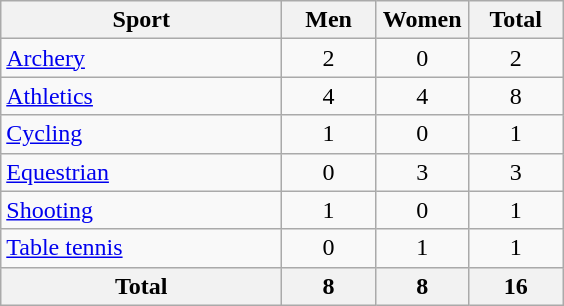<table class="wikitable sortable" style="text-align:center;">
<tr>
<th width=180>Sport</th>
<th width=55>Men</th>
<th width=55>Women</th>
<th width=55>Total</th>
</tr>
<tr>
<td align=left><a href='#'>Archery</a></td>
<td>2</td>
<td>0</td>
<td>2</td>
</tr>
<tr>
<td align=left><a href='#'>Athletics</a></td>
<td>4</td>
<td>4</td>
<td>8</td>
</tr>
<tr>
<td align=left><a href='#'>Cycling</a></td>
<td>1</td>
<td>0</td>
<td>1</td>
</tr>
<tr>
<td align=left><a href='#'>Equestrian</a></td>
<td>0</td>
<td>3</td>
<td>3</td>
</tr>
<tr>
<td align=left><a href='#'>Shooting</a></td>
<td>1</td>
<td>0</td>
<td>1</td>
</tr>
<tr>
<td align=left><a href='#'>Table tennis</a></td>
<td>0</td>
<td>1</td>
<td>1</td>
</tr>
<tr>
<th>Total</th>
<th>8</th>
<th>8</th>
<th>16</th>
</tr>
</table>
